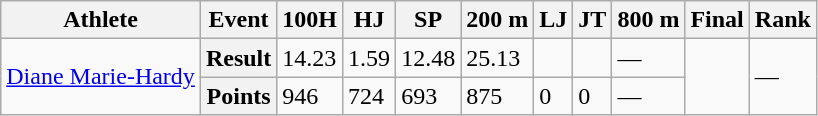<table class="wikitable">
<tr>
<th>Athlete</th>
<th>Event</th>
<th>100H</th>
<th>HJ</th>
<th>SP</th>
<th>200 m</th>
<th>LJ</th>
<th>JT</th>
<th>800 m</th>
<th>Final</th>
<th>Rank</th>
</tr>
<tr>
<td rowspan="2"><a href='#'>Diane Marie-Hardy</a></td>
<th>Result</th>
<td>14.23</td>
<td>1.59</td>
<td>12.48</td>
<td>25.13</td>
<td></td>
<td></td>
<td>—</td>
<td rowspan="2"></td>
<td rowspan="2">—</td>
</tr>
<tr>
<th>Points</th>
<td>946</td>
<td>724</td>
<td>693</td>
<td>875</td>
<td>0</td>
<td>0</td>
<td>—</td>
</tr>
</table>
